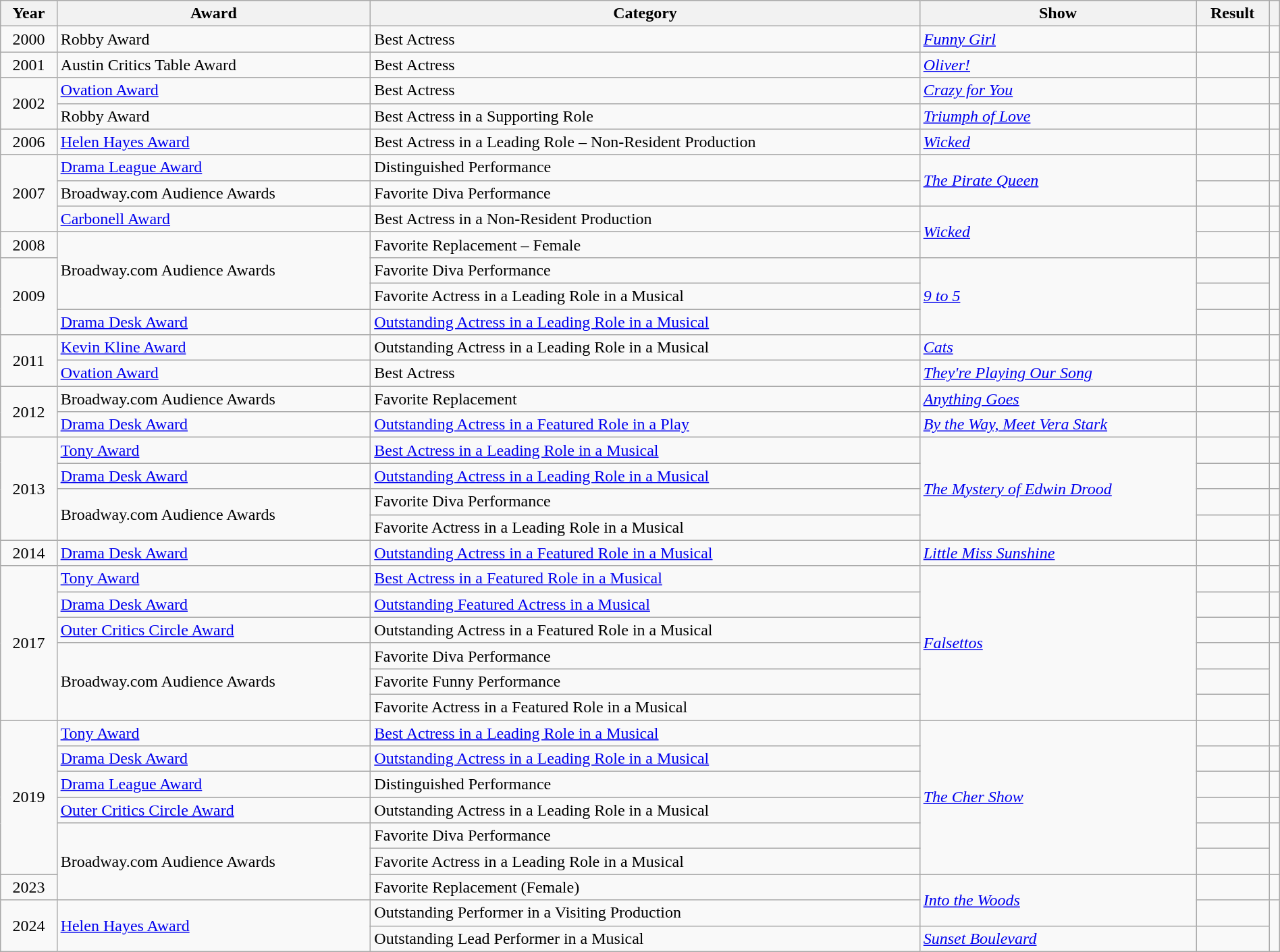<table class="wikitable" width="100%">
<tr>
<th>Year</th>
<th>Award</th>
<th>Category</th>
<th>Show</th>
<th>Result</th>
<th></th>
</tr>
<tr>
<td align="center">2000</td>
<td>Robby Award</td>
<td>Best Actress</td>
<td><em><a href='#'>Funny Girl</a></em></td>
<td></td>
<td></td>
</tr>
<tr>
<td align="center">2001</td>
<td>Austin Critics Table Award</td>
<td>Best Actress</td>
<td><em><a href='#'>Oliver!</a></em></td>
<td></td>
<td></td>
</tr>
<tr>
<td align="center" rowspan="2">2002</td>
<td><a href='#'>Ovation Award</a></td>
<td>Best Actress</td>
<td><em><a href='#'>Crazy for You</a></em></td>
<td></td>
<td></td>
</tr>
<tr>
<td>Robby Award</td>
<td>Best Actress in a Supporting Role</td>
<td><em><a href='#'>Triumph of Love</a></em></td>
<td></td>
<td></td>
</tr>
<tr>
<td align="center">2006</td>
<td><a href='#'>Helen Hayes Award</a></td>
<td>Best Actress in a Leading Role – Non-Resident Production</td>
<td><em><a href='#'>Wicked</a></em></td>
<td></td>
<td></td>
</tr>
<tr>
<td rowspan="3" align="center">2007</td>
<td><a href='#'>Drama League Award</a></td>
<td>Distinguished Performance</td>
<td rowspan="2"><em><a href='#'>The Pirate Queen</a></em></td>
<td></td>
<td></td>
</tr>
<tr>
<td>Broadway.com Audience Awards</td>
<td>Favorite Diva Performance</td>
<td></td>
<td></td>
</tr>
<tr>
<td><a href='#'>Carbonell Award</a></td>
<td>Best Actress in a Non-Resident Production</td>
<td rowspan="2"><em><a href='#'>Wicked</a></em></td>
<td></td>
<td></td>
</tr>
<tr>
<td align="center">2008</td>
<td rowspan="3">Broadway.com Audience Awards</td>
<td>Favorite Replacement – Female</td>
<td></td>
<td></td>
</tr>
<tr>
<td rowspan="3" align="center">2009</td>
<td>Favorite Diva Performance</td>
<td rowspan="3"><em><a href='#'>9 to 5</a></em></td>
<td></td>
<td rowspan=2></td>
</tr>
<tr>
<td>Favorite Actress in a Leading Role in a Musical</td>
<td></td>
</tr>
<tr>
<td><a href='#'>Drama Desk Award</a></td>
<td><a href='#'>Outstanding Actress in a Leading Role in a Musical</a></td>
<td></td>
<td></td>
</tr>
<tr>
<td rowspan="2" align="center">2011</td>
<td><a href='#'>Kevin Kline Award</a></td>
<td>Outstanding Actress in a Leading Role in a Musical</td>
<td><em><a href='#'>Cats</a></em></td>
<td></td>
<td></td>
</tr>
<tr>
<td><a href='#'>Ovation Award</a></td>
<td>Best Actress</td>
<td><em><a href='#'>They're Playing Our Song</a></em></td>
<td></td>
<td></td>
</tr>
<tr>
<td rowspan="2" align="center">2012</td>
<td>Broadway.com Audience Awards</td>
<td>Favorite Replacement</td>
<td><em><a href='#'>Anything Goes</a></em></td>
<td></td>
<td></td>
</tr>
<tr>
<td><a href='#'>Drama Desk Award</a></td>
<td><a href='#'>Outstanding Actress in a Featured Role in a Play</a></td>
<td><em><a href='#'>By the Way, Meet Vera Stark</a></em></td>
<td></td>
<td></td>
</tr>
<tr>
<td rowspan="4" align="center">2013</td>
<td><a href='#'>Tony Award</a></td>
<td><a href='#'>Best Actress in a Leading Role in a Musical</a></td>
<td rowspan="4"><em><a href='#'>The Mystery of Edwin Drood</a></em></td>
<td></td>
<td></td>
</tr>
<tr>
<td><a href='#'>Drama Desk Award</a></td>
<td><a href='#'>Outstanding Actress in a Leading Role in a Musical</a></td>
<td></td>
<td></td>
</tr>
<tr>
<td rowspan="2">Broadway.com Audience Awards</td>
<td>Favorite Diva Performance</td>
<td></td>
<td></td>
</tr>
<tr>
<td>Favorite Actress in a Leading Role in a Musical</td>
<td></td>
<td></td>
</tr>
<tr>
<td align="center">2014</td>
<td><a href='#'>Drama Desk Award</a></td>
<td><a href='#'>Outstanding Actress in a Featured Role in a Musical</a></td>
<td><em><a href='#'>Little Miss Sunshine</a></em></td>
<td></td>
<td></td>
</tr>
<tr>
<td rowspan="6" align="center">2017</td>
<td><a href='#'>Tony Award</a></td>
<td><a href='#'>Best Actress in a Featured Role in a Musical</a></td>
<td rowspan="6"><em><a href='#'>Falsettos</a></em></td>
<td></td>
<td></td>
</tr>
<tr>
<td><a href='#'>Drama Desk Award</a></td>
<td><a href='#'>Outstanding Featured Actress in a Musical</a></td>
<td></td>
<td></td>
</tr>
<tr>
<td><a href='#'>Outer Critics Circle Award</a></td>
<td>Outstanding Actress in a Featured Role in a Musical</td>
<td></td>
<td></td>
</tr>
<tr>
<td rowspan="3">Broadway.com Audience Awards</td>
<td>Favorite Diva Performance</td>
<td></td>
<td rowspan=3></td>
</tr>
<tr>
<td>Favorite Funny Performance</td>
<td></td>
</tr>
<tr>
<td>Favorite Actress in a Featured Role in a Musical</td>
<td></td>
</tr>
<tr>
<td rowspan="6" align="center">2019</td>
<td><a href='#'>Tony Award</a></td>
<td><a href='#'>Best Actress in a Leading Role in a Musical</a></td>
<td rowspan="6"><em><a href='#'>The Cher Show</a></em></td>
<td></td>
<td></td>
</tr>
<tr>
<td><a href='#'>Drama Desk Award</a></td>
<td><a href='#'>Outstanding Actress in a Leading Role in a Musical</a></td>
<td></td>
<td></td>
</tr>
<tr>
<td><a href='#'>Drama League Award</a></td>
<td>Distinguished Performance</td>
<td></td>
<td></td>
</tr>
<tr>
<td><a href='#'>Outer Critics Circle Award</a></td>
<td>Outstanding Actress in a Leading Role in a Musical</td>
<td></td>
<td></td>
</tr>
<tr>
<td rowspan=3>Broadway.com Audience Awards</td>
<td>Favorite Diva Performance</td>
<td></td>
<td rowspan=2></td>
</tr>
<tr>
<td>Favorite Actress in a Leading Role in a Musical</td>
<td></td>
</tr>
<tr>
<td align="center">2023</td>
<td>Favorite Replacement (Female)</td>
<td rowspan=2><em><a href='#'>Into the Woods</a></em></td>
<td></td>
<td align="center"></td>
</tr>
<tr>
<td rowspan=2 align="center">2024</td>
<td rowspan=2><a href='#'>Helen Hayes Award</a></td>
<td>Outstanding Performer in a Visiting Production</td>
<td></td>
<td rowspan=2></td>
</tr>
<tr>
<td>Outstanding Lead Performer in a Musical</td>
<td><em><a href='#'>Sunset Boulevard</a></em></td>
<td></td>
</tr>
</table>
